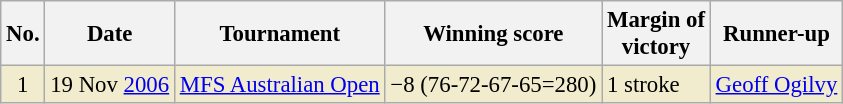<table class="wikitable" style="font-size:95%;">
<tr>
<th>No.</th>
<th>Date</th>
<th>Tournament</th>
<th>Winning score</th>
<th>Margin of<br>victory</th>
<th>Runner-up</th>
</tr>
<tr style="background:#f2ecce;">
<td align=center>1</td>
<td align=right>19 Nov <a href='#'>2006</a></td>
<td><a href='#'>MFS Australian Open</a></td>
<td>−8 (76-72-67-65=280)</td>
<td>1 stroke</td>
<td> <a href='#'>Geoff Ogilvy</a></td>
</tr>
</table>
